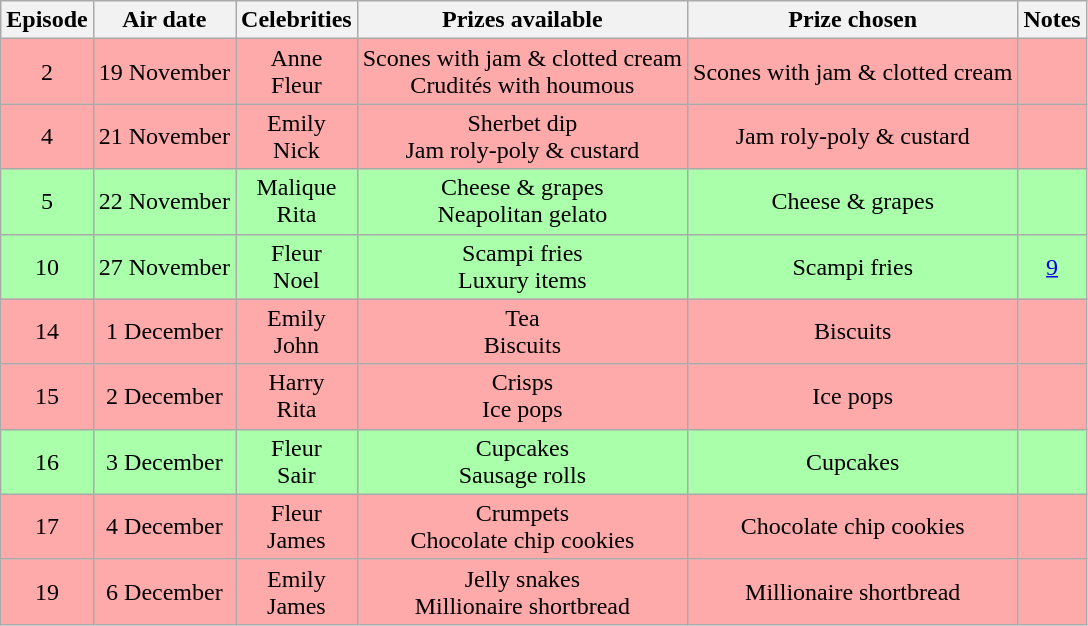<table class=wikitable style="text-align:center">
<tr>
<th>Episode</th>
<th>Air date</th>
<th>Celebrities</th>
<th>Prizes available</th>
<th>Prize chosen</th>
<th>Notes</th>
</tr>
<tr style="background:#faa;">
<td>2</td>
<td>19 November</td>
<td>Anne<br>Fleur</td>
<td>Scones with jam & clotted cream<br>Crudités with houmous</td>
<td>Scones with jam & clotted cream</td>
<td></td>
</tr>
<tr style="background:#faa;">
<td>4</td>
<td>21 November</td>
<td>Emily<br>Nick</td>
<td>Sherbet dip<br>Jam roly-poly & custard</td>
<td>Jam roly-poly & custard</td>
<td></td>
</tr>
<tr style="background:#aaffaa;">
<td>5</td>
<td>22 November</td>
<td>Malique<br>Rita</td>
<td>Cheese & grapes<br>Neapolitan gelato</td>
<td>Cheese & grapes</td>
<td></td>
</tr>
<tr style="background:#aaffaa;">
<td>10</td>
<td>27 November</td>
<td>Fleur<br>Noel</td>
<td>Scampi fries<br>Luxury items</td>
<td>Scampi fries</td>
<td><a href='#'>9</a></td>
</tr>
<tr style="background:#faa;">
<td>14</td>
<td>1 December</td>
<td>Emily<br>John</td>
<td>Tea<br>Biscuits</td>
<td>Biscuits</td>
<td></td>
</tr>
<tr style="background:#faa;">
<td>15</td>
<td>2 December</td>
<td>Harry<br>Rita</td>
<td>Crisps<br>Ice pops</td>
<td>Ice pops</td>
<td></td>
</tr>
<tr style="background:#aaffaa;">
<td>16</td>
<td>3 December</td>
<td>Fleur<br>Sair</td>
<td>Cupcakes<br>Sausage rolls</td>
<td>Cupcakes</td>
<td></td>
</tr>
<tr style="background:#faa;">
<td>17</td>
<td>4 December</td>
<td>Fleur<br>James</td>
<td>Crumpets<br>Chocolate chip cookies</td>
<td>Chocolate chip cookies</td>
<td></td>
</tr>
<tr style="background:#faa;">
<td>19</td>
<td>6 December</td>
<td>Emily<br>James</td>
<td>Jelly snakes<br>Millionaire shortbread</td>
<td>Millionaire shortbread</td>
<td></td>
</tr>
</table>
